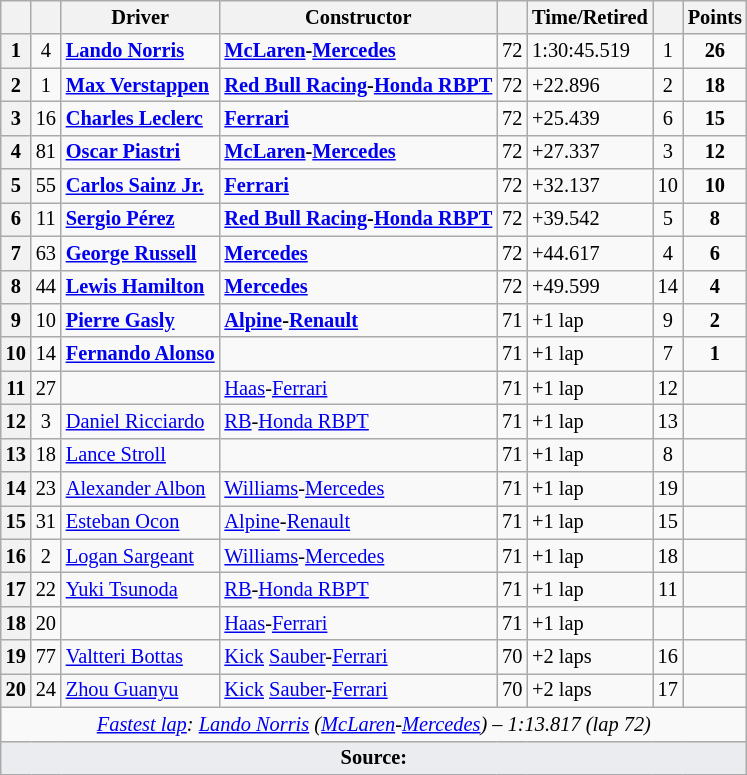<table class="wikitable sortable" style="font-size: 85%;">
<tr>
<th scope="col"></th>
<th scope="col"></th>
<th scope="col">Driver</th>
<th scope="col">Constructor</th>
<th class="unsortable" scope="col"></th>
<th class="unsortable" scope="col">Time/Retired</th>
<th scope="col"></th>
<th scope="col">Points</th>
</tr>
<tr>
<th>1</th>
<td align=center>4</td>
<td data-sort-value="nor"><strong> <a href='#'>Lando Norris</a></strong></td>
<td><strong><a href='#'>McLaren</a>-<a href='#'>Mercedes</a></strong></td>
<td align=center>72</td>
<td>1:30:45.519</td>
<td align=center>1</td>
<td align=center><strong>26</strong></td>
</tr>
<tr>
<th>2</th>
<td align=center>1</td>
<td data-sort-value="ver"><strong> <a href='#'>Max Verstappen</a></strong></td>
<td><strong><a href='#'>Red Bull Racing</a>-<a href='#'>Honda RBPT</a></strong></td>
<td align=center>72</td>
<td>+22.896</td>
<td align=center>2</td>
<td align=center><strong>18</strong></td>
</tr>
<tr>
<th>3</th>
<td align=center>16</td>
<td data-sort-value="lec"><strong> <a href='#'>Charles Leclerc</a></strong></td>
<td><strong><a href='#'>Ferrari</a></strong></td>
<td align=center>72</td>
<td>+25.439</td>
<td align=center>6</td>
<td align=center><strong>15</strong></td>
</tr>
<tr>
<th>4</th>
<td align=center>81</td>
<td data-sort-value="pia"><strong> <a href='#'>Oscar Piastri</a></strong></td>
<td><strong><a href='#'>McLaren</a>-<a href='#'>Mercedes</a></strong></td>
<td align=center>72</td>
<td>+27.337</td>
<td align=center>3</td>
<td align=center><strong>12</strong></td>
</tr>
<tr>
<th>5</th>
<td align=center>55</td>
<td data-sort-value="sai"><strong> <a href='#'>Carlos Sainz Jr.</a></strong></td>
<td><a href='#'><strong>Ferrari</strong></a></td>
<td align=center>72</td>
<td>+32.137</td>
<td align=center>10</td>
<td align=center><strong>10</strong></td>
</tr>
<tr>
<th>6</th>
<td align=center>11</td>
<td data-sort-value="per"><strong> <a href='#'>Sergio Pérez</a></strong></td>
<td><strong><a href='#'>Red Bull Racing</a>-<a href='#'>Honda RBPT</a></strong></td>
<td align=center>72</td>
<td>+39.542</td>
<td align=center>5</td>
<td align=center><strong>8</strong></td>
</tr>
<tr>
<th>7</th>
<td align=center>63</td>
<td data-sort-value="rus"><strong> <a href='#'>George Russell</a></strong></td>
<td><a href='#'><strong>Mercedes</strong></a></td>
<td align=center>72</td>
<td>+44.617</td>
<td align=center>4</td>
<td align=center><strong>6</strong></td>
</tr>
<tr>
<th>8</th>
<td align=center>44</td>
<td data-sort-value="ham"><strong> <a href='#'>Lewis Hamilton</a></strong></td>
<td><a href='#'><strong>Mercedes</strong></a></td>
<td align=center>72</td>
<td>+49.599</td>
<td align=center>14</td>
<td align=center><strong>4</strong></td>
</tr>
<tr>
<th>9</th>
<td align=center>10</td>
<td data-sort-value="gas"><strong> <a href='#'>Pierre Gasly</a></strong></td>
<td><strong><a href='#'>Alpine</a>-<a href='#'>Renault</a></strong></td>
<td align=center>71</td>
<td>+1 lap</td>
<td align=center>9</td>
<td align=center><strong>2</strong></td>
</tr>
<tr>
<th>10</th>
<td align=center>14</td>
<td data-sort-value="alo"><strong> <a href='#'>Fernando Alonso</a></strong></td>
<td><strong></strong></td>
<td align=center>71</td>
<td>+1 lap</td>
<td align=center>7</td>
<td align=center><strong>1</strong></td>
</tr>
<tr>
<th>11</th>
<td align=center>27</td>
<td data-sort-value="hul"></td>
<td><a href='#'>Haas</a>-<a href='#'>Ferrari</a></td>
<td align=center>71</td>
<td>+1 lap</td>
<td align=center>12</td>
<td></td>
</tr>
<tr>
<th>12</th>
<td align=center>3</td>
<td data-sort-value="ric"> <a href='#'>Daniel Ricciardo</a></td>
<td><a href='#'>RB</a>-<a href='#'>Honda RBPT</a></td>
<td align=center>71</td>
<td>+1 lap</td>
<td align=center>13</td>
<td></td>
</tr>
<tr>
<th>13</th>
<td align=center>18</td>
<td data-sort-value="str"> <a href='#'>Lance Stroll</a></td>
<td></td>
<td align=center>71</td>
<td>+1 lap</td>
<td align=center>8</td>
<td></td>
</tr>
<tr>
<th>14</th>
<td align=center>23</td>
<td data-sort-value="alb"> <a href='#'>Alexander Albon</a></td>
<td><a href='#'>Williams</a>-<a href='#'>Mercedes</a></td>
<td align=center>71</td>
<td>+1 lap</td>
<td align=center>19</td>
<td></td>
</tr>
<tr>
<th>15</th>
<td align=center>31</td>
<td data-sort-value="oco"> <a href='#'>Esteban Ocon</a></td>
<td><a href='#'>Alpine</a>-<a href='#'>Renault</a></td>
<td align=center>71</td>
<td>+1 lap</td>
<td align=center>15</td>
<td></td>
</tr>
<tr>
<th>16</th>
<td align=center>2</td>
<td data-sort-value="sar"> <a href='#'>Logan Sargeant</a></td>
<td><a href='#'>Williams</a>-<a href='#'>Mercedes</a></td>
<td align=center>71</td>
<td>+1 lap</td>
<td align=center>18</td>
<td></td>
</tr>
<tr>
<th>17</th>
<td align=center>22</td>
<td data-sort-value="tsu"> <a href='#'>Yuki Tsunoda</a></td>
<td><a href='#'>RB</a>-<a href='#'>Honda RBPT</a></td>
<td align=center>71</td>
<td>+1 lap</td>
<td align=center>11</td>
<td></td>
</tr>
<tr>
<th>18</th>
<td align=center>20</td>
<td data-sort-value="mag"></td>
<td><a href='#'>Haas</a>-<a href='#'>Ferrari</a></td>
<td align=center>71</td>
<td>+1 lap</td>
<td align=center data-sort-value="20"></td>
<td></td>
</tr>
<tr>
<th>19</th>
<td align=center>77</td>
<td data-sort-value="bot"> <a href='#'>Valtteri Bottas</a></td>
<td><a href='#'>Kick</a> <a href='#'>Sauber</a>-<a href='#'>Ferrari</a></td>
<td align=center>70</td>
<td>+2 laps</td>
<td align=center>16</td>
<td></td>
</tr>
<tr>
<th scope="row" data-sort-value="20">20</th>
<td align=center>24</td>
<td data-sort-value="zho"> <a href='#'>Zhou Guanyu</a></td>
<td><a href='#'>Kick</a> <a href='#'>Sauber</a>-<a href='#'>Ferrari</a></td>
<td align=center>70</td>
<td>+2 laps</td>
<td align=center>17</td>
<td></td>
</tr>
<tr class="sortbottom">
<td colspan="8" align="center"><em><a href='#'>Fastest lap</a>:</em>  <em><a href='#'>Lando Norris</a> (<a href='#'>McLaren</a>-<a href='#'>Mercedes</a>) – 1:13.817 (lap 72)</em></td>
</tr>
<tr class="sortbottom">
<td colspan="8" style="background-color:#eaecf0;text-align:center"><strong>Source:</strong></td>
</tr>
</table>
